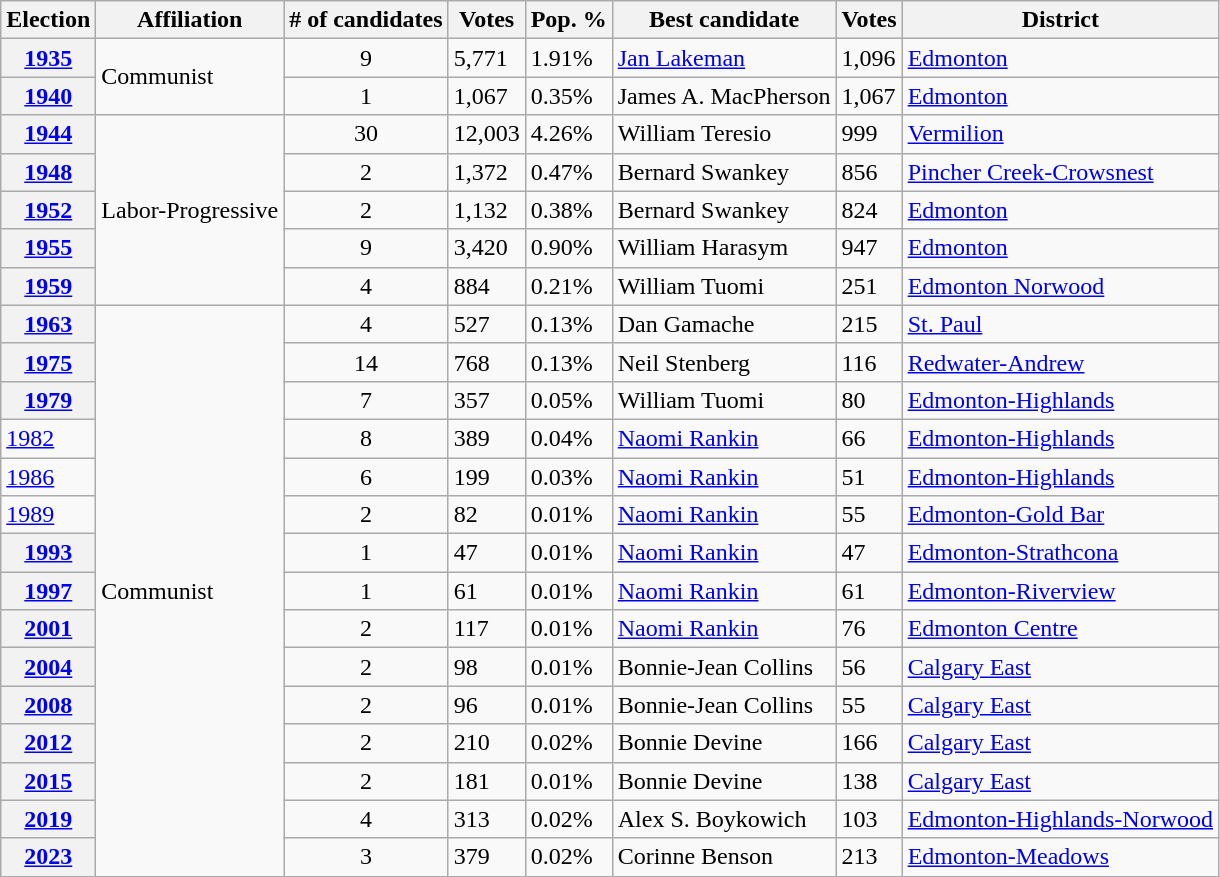<table class="wikitable">
<tr>
<th>Election</th>
<th>Affiliation</th>
<th><span># of candidates</span></th>
<th>Votes</th>
<th>Pop. %</th>
<th>Best candidate</th>
<th>Votes</th>
<th>District</th>
</tr>
<tr>
<th><a href='#'>1935</a></th>
<td rowspan="2">Communist</td>
<td align="center">9</td>
<td>5,771</td>
<td>1.91%</td>
<td><a href='#'>Jan Lakeman</a></td>
<td>1,096</td>
<td><a href='#'>Edmonton</a></td>
</tr>
<tr>
<th><a href='#'>1940</a></th>
<td align="center">1</td>
<td>1,067</td>
<td>0.35%</td>
<td>James A. MacPherson</td>
<td>1,067</td>
<td><a href='#'>Edmonton</a></td>
</tr>
<tr>
<th><a href='#'>1944</a></th>
<td rowspan="5">Labor-Progressive</td>
<td align="center">30</td>
<td>12,003</td>
<td>4.26%</td>
<td>William Teresio</td>
<td>999</td>
<td><a href='#'>Vermilion</a></td>
</tr>
<tr>
<th><a href='#'>1948</a></th>
<td align="center">2</td>
<td>1,372</td>
<td>0.47%</td>
<td>Bernard Swankey</td>
<td>856</td>
<td><a href='#'>Pincher Creek-Crowsnest</a></td>
</tr>
<tr>
<th><a href='#'>1952</a></th>
<td align="center">2</td>
<td>1,132</td>
<td>0.38%</td>
<td>Bernard Swankey</td>
<td>824</td>
<td><a href='#'>Edmonton</a></td>
</tr>
<tr>
<th><a href='#'>1955</a></th>
<td align="center">9</td>
<td>3,420</td>
<td>0.90%</td>
<td>William Harasym</td>
<td>947</td>
<td><a href='#'>Edmonton</a></td>
</tr>
<tr>
<th><a href='#'>1959</a></th>
<td align="center">4</td>
<td>884</td>
<td>0.21%</td>
<td>William Tuomi</td>
<td>251</td>
<td><a href='#'>Edmonton Norwood</a></td>
</tr>
<tr>
<th><a href='#'>1963</a></th>
<td rowspan="15">Communist</td>
<td align="center">4</td>
<td>527</td>
<td>0.13%</td>
<td>Dan Gamache</td>
<td>215</td>
<td><a href='#'>St. Paul</a></td>
</tr>
<tr>
<th><a href='#'>1975</a></th>
<td align="center">14</td>
<td>768</td>
<td>0.13%</td>
<td>Neil Stenberg</td>
<td>116</td>
<td><a href='#'>Redwater-Andrew</a></td>
</tr>
<tr>
<th><a href='#'>1979</a></th>
<td align="center">7</td>
<td>357</td>
<td>0.05%</td>
<td>William Tuomi</td>
<td>80</td>
<td><a href='#'>Edmonton-Highlands</a></td>
</tr>
<tr>
<td><a href='#'>1982</a></td>
<td align="center">8</td>
<td>389</td>
<td>0.04%</td>
<td><a href='#'>Naomi Rankin</a></td>
<td>66</td>
<td><a href='#'>Edmonton-Highlands</a></td>
</tr>
<tr>
<td><a href='#'>1986</a></td>
<td align="center">6</td>
<td>199</td>
<td>0.03%</td>
<td><a href='#'>Naomi Rankin</a></td>
<td>51</td>
<td><a href='#'>Edmonton-Highlands</a></td>
</tr>
<tr>
<td><a href='#'>1989</a></td>
<td align="center">2</td>
<td>82</td>
<td>0.01%</td>
<td><a href='#'>Naomi Rankin</a></td>
<td>55</td>
<td><a href='#'>Edmonton-Gold Bar</a></td>
</tr>
<tr>
<th><a href='#'>1993</a></th>
<td align="center">1</td>
<td>47</td>
<td>0.01%</td>
<td><a href='#'>Naomi Rankin</a></td>
<td>47</td>
<td><a href='#'>Edmonton-Strathcona</a></td>
</tr>
<tr>
<th><a href='#'>1997</a></th>
<td align="center">1</td>
<td>61</td>
<td>0.01%</td>
<td><a href='#'>Naomi Rankin</a></td>
<td>61</td>
<td><a href='#'>Edmonton-Riverview</a></td>
</tr>
<tr>
<th><a href='#'>2001</a></th>
<td align="center">2</td>
<td>117</td>
<td>0.01%</td>
<td><a href='#'>Naomi Rankin</a></td>
<td>76</td>
<td><a href='#'>Edmonton Centre</a></td>
</tr>
<tr>
<th><a href='#'>2004</a></th>
<td align="center">2</td>
<td>98</td>
<td>0.01%</td>
<td>Bonnie-Jean Collins</td>
<td>56</td>
<td><a href='#'>Calgary East</a></td>
</tr>
<tr>
<th><a href='#'>2008</a></th>
<td align="center">2</td>
<td>96</td>
<td>0.01%</td>
<td>Bonnie-Jean Collins</td>
<td>55</td>
<td><a href='#'>Calgary East</a></td>
</tr>
<tr>
<th><a href='#'>2012</a></th>
<td align="center">2</td>
<td>210</td>
<td>0.02%</td>
<td>Bonnie Devine</td>
<td>166</td>
<td><a href='#'>Calgary East</a></td>
</tr>
<tr>
<th><a href='#'>2015</a></th>
<td align="center">2</td>
<td>181</td>
<td>0.01%</td>
<td>Bonnie Devine</td>
<td>138</td>
<td><a href='#'>Calgary East</a></td>
</tr>
<tr>
<th><a href='#'>2019</a></th>
<td align="center">4</td>
<td>313</td>
<td>0.02%</td>
<td>Alex S. Boykowich</td>
<td>103</td>
<td><a href='#'>Edmonton-Highlands-Norwood</a></td>
</tr>
<tr>
<th><a href='#'>2023</a></th>
<td align="center">3</td>
<td>379</td>
<td>0.02%</td>
<td>Corinne Benson</td>
<td>213</td>
<td><a href='#'>Edmonton-Meadows</a></td>
</tr>
</table>
